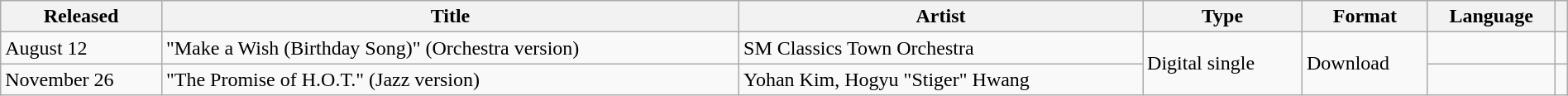<table class="wikitable" width="100%">
<tr>
<th>Released</th>
<th>Title</th>
<th>Artist</th>
<th>Type</th>
<th>Format</th>
<th>Language</th>
<th></th>
</tr>
<tr>
<td>August 12</td>
<td>"Make a Wish (Birthday Song)" (Orchestra version)</td>
<td>SM Classics Town Orchestra</td>
<td rowspan="2">Digital single</td>
<td rowspan="2">Download</td>
<td></td>
<td style="text-align: center;"></td>
</tr>
<tr>
<td>November 26</td>
<td>"The Promise of H.O.T." (Jazz version)</td>
<td>Yohan Kim, Hogyu "Stiger" Hwang</td>
<td></td>
<td style="text-align: center;"></td>
</tr>
</table>
